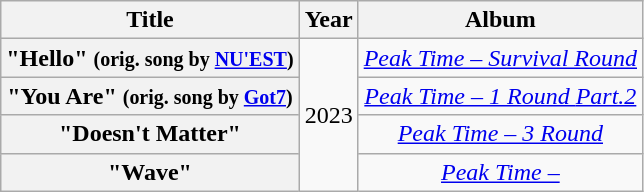<table class="wikitable plainrowheaders" style="text-align:center">
<tr>
<th scope="col">Title</th>
<th scope="col">Year</th>
<th scope="col">Album</th>
</tr>
<tr>
<th scope="row">"Hello" <small>(orig. song by <a href='#'>NU'EST</a>)</small></th>
<td rowspan="4">2023</td>
<td><em><a href='#'>Peak Time – Survival Round</a></em></td>
</tr>
<tr>
<th scope="row">"You Are" <small>(orig. song by <a href='#'>Got7</a>)</small></th>
<td><em><a href='#'>Peak Time – 1 Round <Rival match> Part.2</a></em></td>
</tr>
<tr>
<th scope="row">"Doesn't Matter"</th>
<td><em><a href='#'>Peak Time – 3 Round <Originals match></a></em></td>
</tr>
<tr>
<th scope="row">"Wave" </th>
<td><em><a href='#'>Peak Time – <Final Round></a></em></td>
</tr>
</table>
